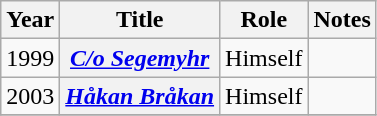<table class="wikitable sortable plainrowheaders">
<tr>
<th scope="col">Year</th>
<th scope="col">Title</th>
<th scope="col">Role</th>
<th scope="col" class="unsortable">Notes</th>
</tr>
<tr>
<td style="text-align:center;">1999</td>
<th scope="row"><em><a href='#'>C/o Segemyhr</a></em></th>
<td>Himself</td>
<td></td>
</tr>
<tr>
<td style="text-align:center;">2003</td>
<th scope="row"><em><a href='#'>Håkan Bråkan</a></em></th>
<td>Himself</td>
<td></td>
</tr>
<tr>
</tr>
</table>
